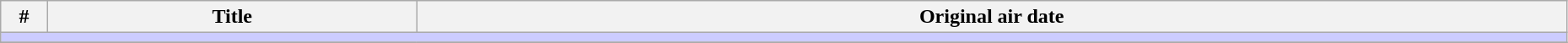<table class="wikitable" style="width:98%;">
<tr>
<th style="width:3%;">#</th>
<th>Title</th>
<th>Original air date</th>
</tr>
<tr>
<td colspan="3" style="background:#ccf;"></td>
</tr>
<tr>
</tr>
</table>
